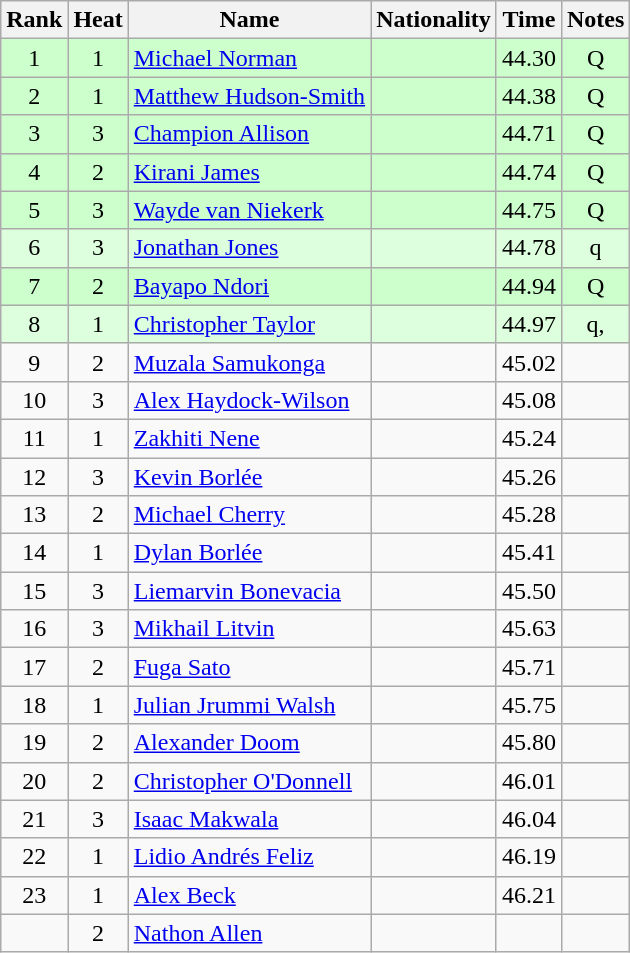<table class="wikitable sortable" style="text-align:center">
<tr>
<th>Rank</th>
<th>Heat</th>
<th>Name</th>
<th>Nationality</th>
<th>Time</th>
<th>Notes</th>
</tr>
<tr bgcolor=ccffcc>
<td>1</td>
<td>1</td>
<td align="left"><a href='#'>Michael Norman</a></td>
<td align="left"></td>
<td>44.30</td>
<td>Q</td>
</tr>
<tr bgcolor=ccffcc>
<td>2</td>
<td>1</td>
<td align="left"><a href='#'>Matthew Hudson-Smith</a></td>
<td align="left"></td>
<td>44.38</td>
<td>Q</td>
</tr>
<tr bgcolor=ccffcc>
<td>3</td>
<td>3</td>
<td align="left"><a href='#'>Champion Allison</a></td>
<td align="left"></td>
<td>44.71</td>
<td>Q</td>
</tr>
<tr bgcolor=ccffcc>
<td>4</td>
<td>2</td>
<td align="left"><a href='#'>Kirani James</a></td>
<td align="left"></td>
<td>44.74</td>
<td>Q</td>
</tr>
<tr bgcolor=ccffcc>
<td>5</td>
<td>3</td>
<td align="left"><a href='#'>Wayde van Niekerk</a></td>
<td align="left"></td>
<td>44.75</td>
<td>Q</td>
</tr>
<tr bgcolor=ddffdd>
<td>6</td>
<td>3</td>
<td align="left"><a href='#'>Jonathan Jones</a></td>
<td align="left"></td>
<td>44.78</td>
<td>q</td>
</tr>
<tr bgcolor=ccffcc>
<td>7</td>
<td>2</td>
<td align="left"><a href='#'>Bayapo Ndori</a></td>
<td align="left"></td>
<td>44.94</td>
<td>Q</td>
</tr>
<tr bgcolor=ddffdd>
<td>8</td>
<td>1</td>
<td align="left"><a href='#'>Christopher Taylor</a></td>
<td align="left"></td>
<td>44.97</td>
<td>q, </td>
</tr>
<tr>
<td>9</td>
<td>2</td>
<td align="left"><a href='#'>Muzala Samukonga</a></td>
<td align="left"></td>
<td>45.02</td>
<td></td>
</tr>
<tr>
<td>10</td>
<td>3</td>
<td align="left"><a href='#'>Alex Haydock-Wilson</a></td>
<td align="left"></td>
<td>45.08</td>
<td></td>
</tr>
<tr>
<td>11</td>
<td>1</td>
<td align="left"><a href='#'>Zakhiti Nene</a></td>
<td align="left"></td>
<td>45.24</td>
<td></td>
</tr>
<tr>
<td>12</td>
<td>3</td>
<td align="left"><a href='#'>Kevin Borlée</a></td>
<td align="left"></td>
<td>45.26</td>
<td></td>
</tr>
<tr>
<td>13</td>
<td>2</td>
<td align="left"><a href='#'>Michael Cherry</a></td>
<td align="left"></td>
<td>45.28</td>
<td></td>
</tr>
<tr>
<td>14</td>
<td>1</td>
<td align="left"><a href='#'>Dylan Borlée</a></td>
<td align="left"></td>
<td>45.41</td>
<td></td>
</tr>
<tr>
<td>15</td>
<td>3</td>
<td align="left"><a href='#'>Liemarvin Bonevacia</a></td>
<td align="left"></td>
<td>45.50</td>
<td></td>
</tr>
<tr>
<td>16</td>
<td>3</td>
<td align="left"><a href='#'>Mikhail Litvin</a></td>
<td align="left"></td>
<td>45.63</td>
<td></td>
</tr>
<tr>
<td>17</td>
<td>2</td>
<td align="left"><a href='#'>Fuga Sato</a></td>
<td align="left"></td>
<td>45.71</td>
<td></td>
</tr>
<tr>
<td>18</td>
<td>1</td>
<td align="left"><a href='#'>Julian Jrummi Walsh</a></td>
<td align="left"></td>
<td>45.75</td>
<td></td>
</tr>
<tr>
<td>19</td>
<td>2</td>
<td align="left"><a href='#'>Alexander Doom</a></td>
<td align="left"></td>
<td>45.80</td>
<td></td>
</tr>
<tr>
<td>20</td>
<td>2</td>
<td align="left"><a href='#'>Christopher O'Donnell</a></td>
<td align="left"></td>
<td>46.01</td>
<td></td>
</tr>
<tr>
<td>21</td>
<td>3</td>
<td align="left"><a href='#'>Isaac Makwala</a></td>
<td align="left"></td>
<td>46.04</td>
<td></td>
</tr>
<tr>
<td>22</td>
<td>1</td>
<td align="left"><a href='#'>Lidio Andrés Feliz</a></td>
<td align="left"></td>
<td>46.19</td>
<td></td>
</tr>
<tr>
<td>23</td>
<td>1</td>
<td align="left"><a href='#'>Alex Beck</a></td>
<td align="left"></td>
<td>46.21</td>
<td></td>
</tr>
<tr>
<td></td>
<td>2</td>
<td align="left"><a href='#'>Nathon Allen</a></td>
<td align="left"></td>
<td></td>
<td></td>
</tr>
</table>
